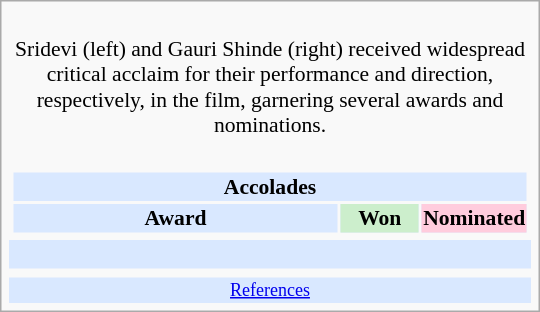<table class="infobox" style="width: 25em; text-align: left; font-size: 90%; vertical-align: middle;">
<tr>
<td colspan="3" style="text-align:center;"><br>
Sridevi (left) and Gauri Shinde (right) received widespread critical acclaim for their performance and direction, respectively, in the film, garnering several awards and nominations.</td>
</tr>
<tr>
<td colspan=3><br><table class="collapsible collapsed" width=100%>
<tr>
<th colspan=3 style="background-color: #D9E8FF; text-align: center;">Accolades</th>
</tr>
<tr style="background:#d9e8ff; text-align:center;">
<td style="text-align:center;"><strong>Award</strong></td>
<td style="text-align:center; background:#cec; text-size:0.9em; width:50px;"><strong>Won</strong></td>
<td style="text-align:center; background:#fcd; text-size:0.9em; width:50px;"><strong>Nominated</strong></td>
</tr>
</table>
</td>
</tr>
<tr style="background:#d9e8ff;">
<td style="text-align:center;" colspan="3"><br></td>
</tr>
<tr>
<td></td>
<td></td>
<td></td>
</tr>
<tr style="background:#d9e8ff;">
<td colspan="3" style="font-size: smaller; text-align:center;"><a href='#'>References</a></td>
</tr>
</table>
